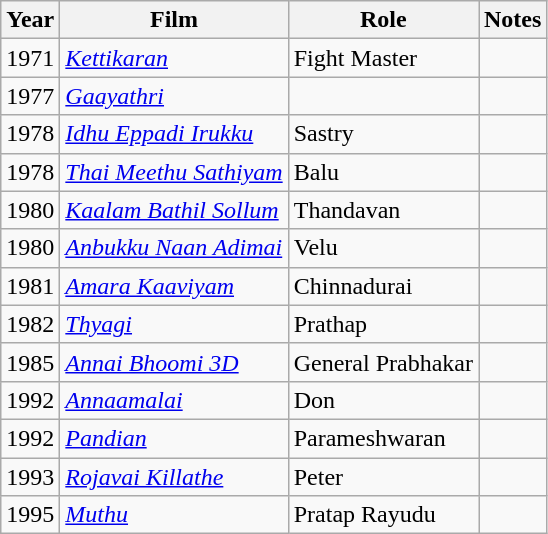<table class="wikitable sortable">
<tr>
<th>Year</th>
<th>Film</th>
<th>Role</th>
<th>Notes</th>
</tr>
<tr>
<td>1971</td>
<td><em><a href='#'>Kettikaran</a></em></td>
<td>Fight Master</td>
<td></td>
</tr>
<tr>
<td>1977</td>
<td><em><a href='#'>Gaayathri</a></em></td>
<td></td>
<td></td>
</tr>
<tr>
<td>1978</td>
<td><em><a href='#'>Idhu Eppadi Irukku</a></em></td>
<td>Sastry</td>
<td></td>
</tr>
<tr>
<td>1978</td>
<td><em><a href='#'>Thai Meethu Sathiyam</a></em></td>
<td>Balu</td>
<td></td>
</tr>
<tr>
<td>1980</td>
<td><em><a href='#'>Kaalam Bathil Sollum</a></em></td>
<td>Thandavan</td>
<td></td>
</tr>
<tr>
<td>1980</td>
<td><em><a href='#'>Anbukku Naan Adimai</a></em></td>
<td>Velu</td>
<td></td>
</tr>
<tr>
<td>1981</td>
<td><em><a href='#'>Amara Kaaviyam</a></em></td>
<td>Chinnadurai</td>
<td></td>
</tr>
<tr>
<td>1982</td>
<td><em><a href='#'>Thyagi</a></em></td>
<td>Prathap</td>
<td></td>
</tr>
<tr>
<td>1985</td>
<td><em><a href='#'>Annai Bhoomi 3D</a></em></td>
<td>General Prabhakar</td>
<td></td>
</tr>
<tr>
<td>1992</td>
<td><em><a href='#'>Annaamalai</a></em></td>
<td>Don</td>
<td></td>
</tr>
<tr>
<td>1992</td>
<td><em><a href='#'>Pandian</a></em></td>
<td>Parameshwaran</td>
<td></td>
</tr>
<tr>
<td>1993</td>
<td><em><a href='#'>Rojavai Killathe</a></em></td>
<td>Peter</td>
<td></td>
</tr>
<tr>
<td>1995</td>
<td><em><a href='#'>Muthu</a></em></td>
<td>Pratap Rayudu</td>
<td></td>
</tr>
</table>
